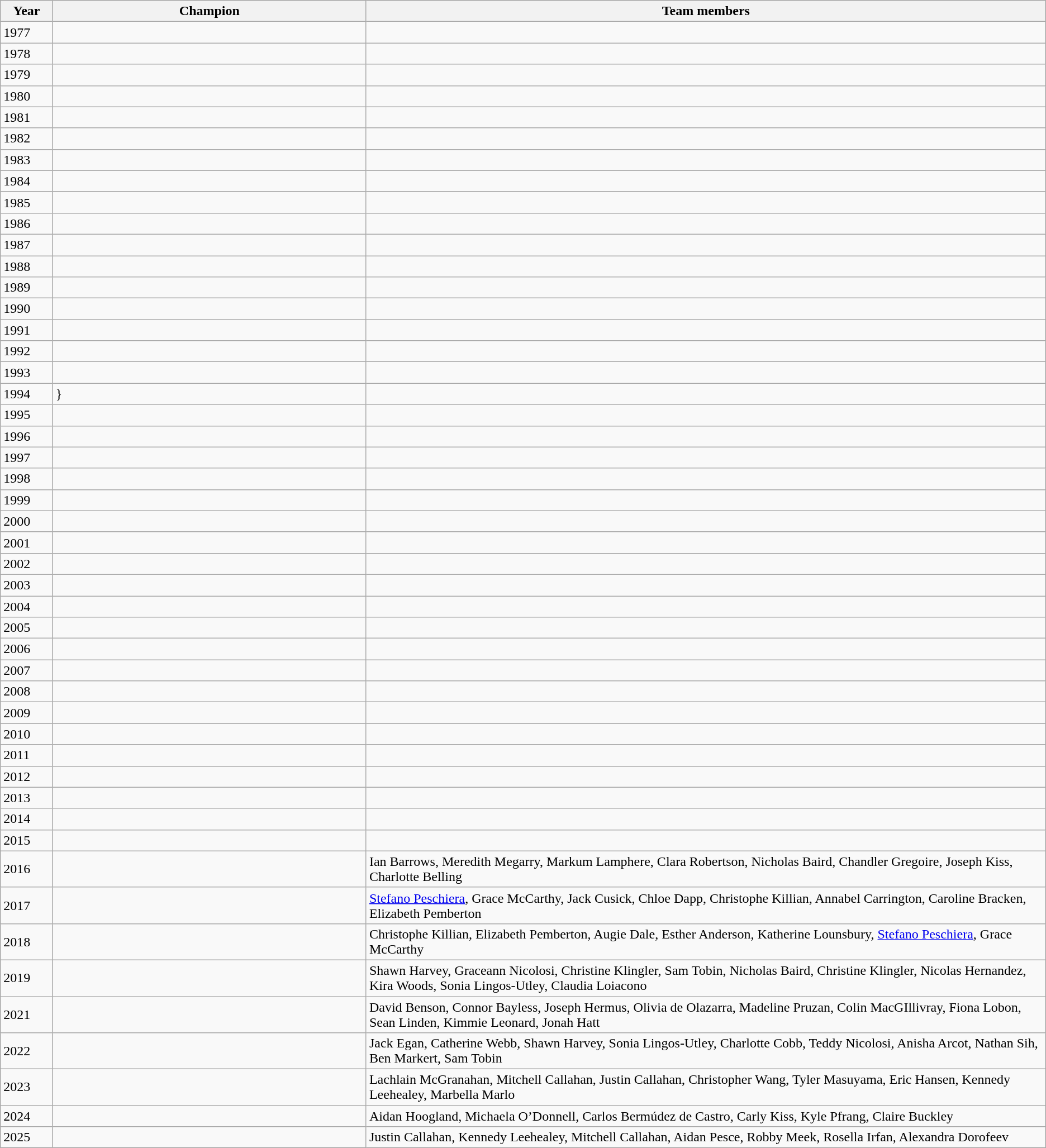<table class="wikitable">
<tr>
<th style="width:5%;">Year</th>
<th style="width:30%;">Champion</th>
<th style="width:65%;">Team members</th>
</tr>
<tr>
<td>1977</td>
<td></td>
<td></td>
</tr>
<tr>
<td>1978</td>
<td></td>
<td></td>
</tr>
<tr>
<td>1979</td>
<td></td>
<td></td>
</tr>
<tr>
<td>1980</td>
<td></td>
<td></td>
</tr>
<tr>
<td>1981</td>
<td></td>
<td></td>
</tr>
<tr>
<td>1982</td>
<td></td>
<td></td>
</tr>
<tr>
<td>1983</td>
<td></td>
<td></td>
</tr>
<tr>
<td>1984</td>
<td></td>
<td></td>
</tr>
<tr>
<td>1985</td>
<td></td>
<td></td>
</tr>
<tr>
<td>1986</td>
<td></td>
</tr>
<tr>
<td>1987</td>
<td></td>
<td></td>
</tr>
<tr>
<td>1988</td>
<td></td>
<td></td>
</tr>
<tr>
<td>1989</td>
<td></td>
<td></td>
</tr>
<tr>
<td>1990</td>
<td></td>
<td></td>
</tr>
<tr>
<td>1991</td>
<td></td>
<td></td>
</tr>
<tr>
<td>1992</td>
<td></td>
<td></td>
</tr>
<tr>
<td>1993</td>
<td></td>
<td></td>
</tr>
<tr>
<td>1994</td>
<td>}</td>
<td></td>
</tr>
<tr>
<td>1995</td>
<td></td>
<td></td>
</tr>
<tr>
<td>1996</td>
<td></td>
<td></td>
</tr>
<tr>
<td>1997</td>
<td></td>
<td></td>
</tr>
<tr>
<td>1998</td>
<td></td>
<td></td>
</tr>
<tr>
<td>1999</td>
<td></td>
<td></td>
</tr>
<tr>
<td>2000</td>
<td></td>
<td></td>
</tr>
<tr>
<td>2001</td>
<td></td>
<td></td>
</tr>
<tr>
<td>2002</td>
<td></td>
<td></td>
</tr>
<tr>
<td>2003</td>
<td></td>
<td></td>
</tr>
<tr>
<td>2004</td>
<td></td>
<td></td>
</tr>
<tr>
<td>2005</td>
<td></td>
<td></td>
</tr>
<tr>
<td>2006</td>
<td></td>
<td></td>
</tr>
<tr>
<td>2007</td>
<td></td>
<td></td>
</tr>
<tr>
<td>2008</td>
<td></td>
<td></td>
</tr>
<tr>
<td>2009</td>
<td></td>
<td></td>
</tr>
<tr>
<td>2010</td>
<td></td>
<td></td>
</tr>
<tr>
<td>2011</td>
<td></td>
<td></td>
</tr>
<tr>
<td>2012</td>
<td></td>
<td></td>
</tr>
<tr>
<td>2013</td>
<td></td>
<td></td>
</tr>
<tr>
<td>2014</td>
<td></td>
<td></td>
</tr>
<tr>
<td>2015</td>
<td></td>
<td></td>
</tr>
<tr>
<td>2016</td>
<td></td>
<td>Ian Barrows, Meredith Megarry, Markum Lamphere, Clara Robertson, Nicholas Baird, Chandler Gregoire, Joseph Kiss, Charlotte Belling</td>
</tr>
<tr>
<td>2017</td>
<td></td>
<td><a href='#'>Stefano Peschiera</a>, Grace McCarthy, Jack Cusick, Chloe Dapp, Christophe Killian, Annabel Carrington, Caroline Bracken, Elizabeth Pemberton</td>
</tr>
<tr>
<td>2018</td>
<td></td>
<td>Christophe Killian, Elizabeth Pemberton, Augie Dale, Esther Anderson, Katherine Lounsbury, <a href='#'>Stefano Peschiera</a>, Grace McCarthy</td>
</tr>
<tr>
<td>2019</td>
<td></td>
<td>Shawn Harvey, Graceann Nicolosi, Christine Klingler, Sam Tobin, Nicholas Baird, Christine Klingler, Nicolas Hernandez, Kira Woods, Sonia Lingos-Utley, Claudia Loiacono</td>
</tr>
<tr>
<td>2021</td>
<td></td>
<td>David Benson, Connor Bayless, Joseph Hermus, Olivia de Olazarra, Madeline Pruzan, Colin MacGIllivray, Fiona Lobon, Sean Linden, Kimmie Leonard, Jonah Hatt</td>
</tr>
<tr>
<td>2022</td>
<td></td>
<td>Jack Egan, Catherine Webb, Shawn Harvey, Sonia Lingos-Utley, Charlotte Cobb, Teddy Nicolosi, Anisha Arcot, Nathan Sih, Ben Markert, Sam Tobin</td>
</tr>
<tr>
<td>2023</td>
<td></td>
<td>Lachlain McGranahan, Mitchell Callahan, Justin Callahan, Christopher Wang, Tyler Masuyama, Eric Hansen, Kennedy Leehealey, Marbella Marlo</td>
</tr>
<tr>
<td>2024</td>
<td></td>
<td>Aidan Hoogland, Michaela O’Donnell, Carlos Bermúdez de Castro, Carly Kiss, Kyle Pfrang, Claire Buckley</td>
</tr>
<tr>
<td>2025</td>
<td></td>
<td>Justin Callahan, Kennedy Leehealey, Mitchell Callahan, Aidan Pesce, Robby Meek, Rosella Irfan, Alexandra Dorofeev</td>
</tr>
</table>
